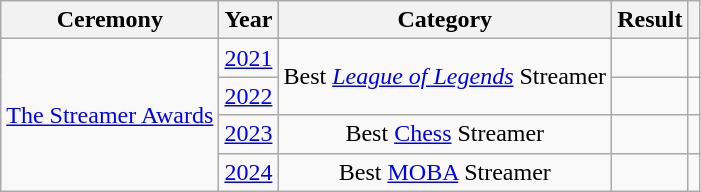<table class="wikitable" style="text-align:center;">
<tr>
<th>Ceremony</th>
<th>Year</th>
<th>Category</th>
<th>Result</th>
<th></th>
</tr>
<tr>
<td rowspan="4"><a href='#'>The Streamer Awards</a></td>
<td><a href='#'>2021</a></td>
<td rowspan="2">Best <em><a href='#'>League of Legends</a></em> Streamer</td>
<td></td>
<td></td>
</tr>
<tr>
<td><a href='#'>2022</a></td>
<td></td>
<td></td>
</tr>
<tr>
<td><a href='#'>2023</a></td>
<td>Best <a href='#'>Chess</a> Streamer</td>
<td></td>
<td></td>
</tr>
<tr>
<td><a href='#'>2024</a></td>
<td>Best <a href='#'>MOBA</a> Streamer</td>
<td></td>
<td></td>
</tr>
</table>
